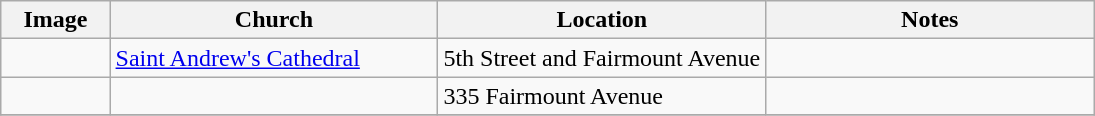<table class="wikitable">
<tr>
<th width="10%">Image</th>
<th width="30%">Church</th>
<th width="30%">Location</th>
<th width="30%">Notes</th>
</tr>
<tr>
<td></td>
<td><a href='#'>Saint Andrew's Cathedral</a></td>
<td>5th Street and Fairmount Avenue</td>
<td></td>
</tr>
<tr>
<td></td>
<td></td>
<td>335 Fairmount Avenue</td>
<td></td>
</tr>
<tr>
</tr>
</table>
